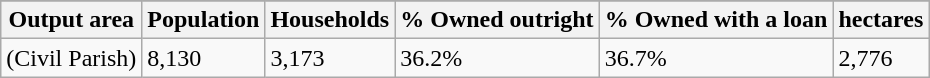<table class="wikitable">
<tr>
</tr>
<tr>
<th>Output area</th>
<th>Population</th>
<th>Households</th>
<th>% Owned outright</th>
<th>% Owned with a loan</th>
<th>hectares</th>
</tr>
<tr>
<td>(Civil Parish)</td>
<td>8,130</td>
<td>3,173</td>
<td>36.2%</td>
<td>36.7%</td>
<td>2,776</td>
</tr>
</table>
